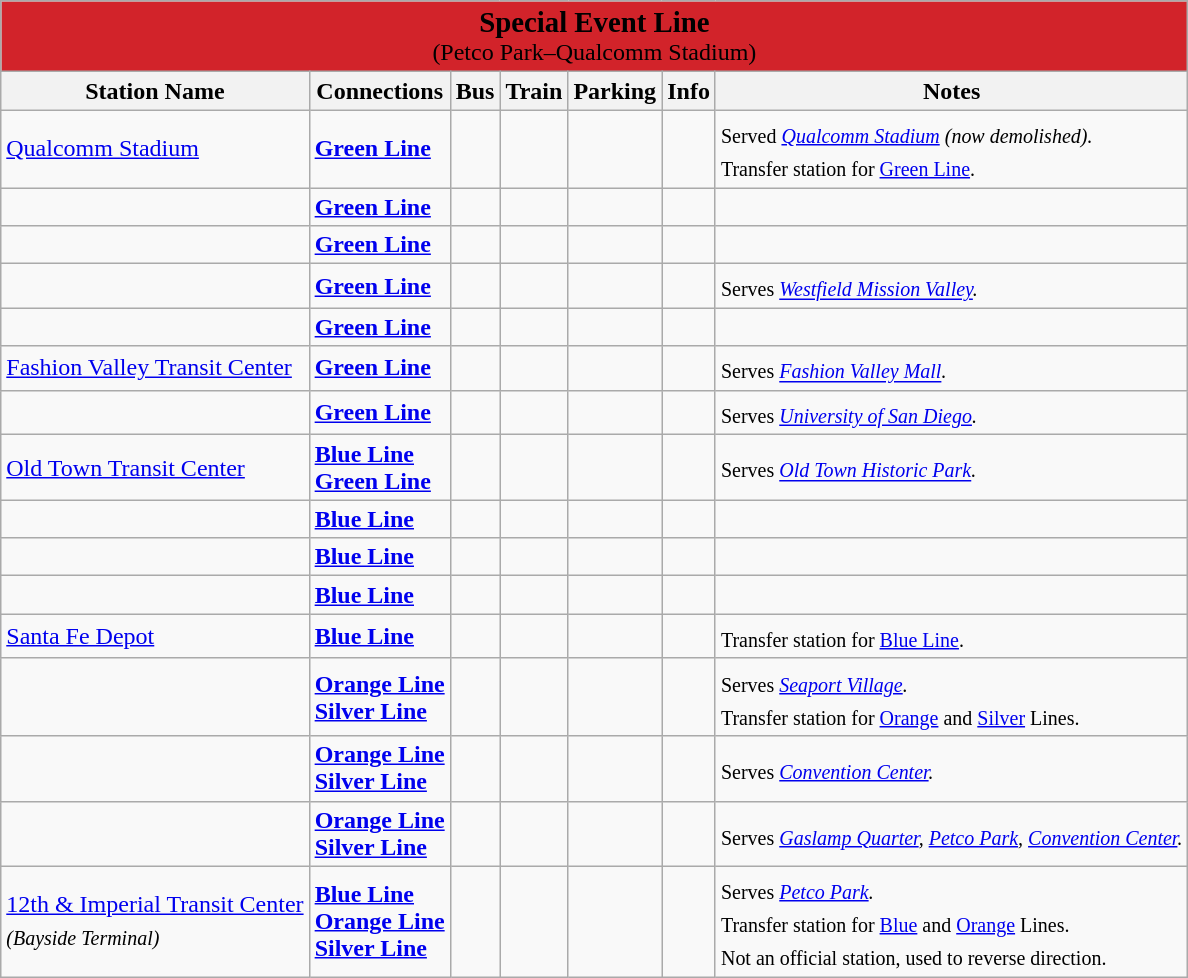<table class="wikitable" border="1">
<tr bgcolor=d2232a>
<td colspan=7 align=center><strong><big><span>Special Event Line</span></big></strong> <br> (Petco Park–Qualcomm Stadium)</td>
</tr>
<tr>
<th>Station Name</th>
<th>Connections</th>
<th>Bus</th>
<th>Train</th>
<th>Parking</th>
<th>Info</th>
<th>Notes</th>
</tr>
<tr>
<td><a href='#'>Qualcomm Stadium</a></td>
<td><strong><a href='#'><span>Green Line</span></a></strong></td>
<td></td>
<td></td>
<td></td>
<td></td>
<td><sub>Served <em><a href='#'>Qualcomm Stadium</a> (now demolished).</em></sub><br><sub>Transfer station for <a href='#'>Green Line</a>. </sub></td>
</tr>
<tr>
<td></td>
<td><strong><a href='#'><span>Green Line</span></a></strong></td>
<td></td>
<td></td>
<td></td>
<td></td>
<td></td>
</tr>
<tr>
<td></td>
<td><strong><a href='#'><span>Green Line</span></a></strong></td>
<td></td>
<td></td>
<td></td>
<td></td>
<td></td>
</tr>
<tr>
<td></td>
<td><strong><a href='#'><span>Green Line</span></a></strong></td>
<td></td>
<td></td>
<td></td>
<td></td>
<td><sub>Serves <em><a href='#'>Westfield Mission Valley</a>.</em></sub></td>
</tr>
<tr>
<td></td>
<td><strong><a href='#'><span>Green Line</span></a></strong></td>
<td></td>
<td></td>
<td></td>
<td></td>
<td></td>
</tr>
<tr>
<td><a href='#'>Fashion Valley Transit Center</a></td>
<td><strong><a href='#'><span>Green Line</span></a></strong></td>
<td></td>
<td></td>
<td></td>
<td></td>
<td><sub>Serves <em><a href='#'>Fashion Valley Mall</a>.</em></sub></td>
</tr>
<tr>
<td></td>
<td><strong><a href='#'><span>Green Line</span></a></strong></td>
<td></td>
<td></td>
<td></td>
<td></td>
<td><sub>Serves <em><a href='#'>University of San Diego</a>.</em></sub></td>
</tr>
<tr>
<td><a href='#'>Old Town Transit Center</a></td>
<td> <strong><a href='#'><span>Blue Line</span></a></strong> <br>  <strong><a href='#'><span>Green Line</span></a></strong></td>
<td></td>
<td></td>
<td></td>
<td></td>
<td><sub>Serves <em><a href='#'>Old Town Historic Park</a>.</em></sub></td>
</tr>
<tr>
<td></td>
<td> <strong><a href='#'><span>Blue Line</span></a></strong></td>
<td></td>
<td></td>
<td></td>
<td></td>
<td></td>
</tr>
<tr>
<td></td>
<td> <strong><a href='#'><span>Blue Line</span></a></strong></td>
<td></td>
<td></td>
<td></td>
<td></td>
<td></td>
</tr>
<tr>
<td></td>
<td> <strong><a href='#'><span>Blue Line</span></a></strong></td>
<td></td>
<td></td>
<td></td>
<td></td>
<td></td>
</tr>
<tr>
<td><a href='#'>Santa Fe Depot</a></td>
<td> <strong><a href='#'><span>Blue Line</span></a></strong></td>
<td></td>
<td></td>
<td></td>
<td></td>
<td><sub>Transfer station for <a href='#'>Blue Line</a>. </sub></td>
</tr>
<tr>
<td></td>
<td> <strong><a href='#'><span>Orange Line</span></a> </strong> <br>  <strong><a href='#'><span>Silver Line</span></a></strong></td>
<td></td>
<td></td>
<td></td>
<td></td>
<td><sub>Serves <em><a href='#'>Seaport Village</a>.</em></sub><br><sub>Transfer station for <a href='#'>Orange</a> and <a href='#'>Silver</a> Lines. </sub></td>
</tr>
<tr>
<td></td>
<td> <strong><a href='#'><span>Orange Line</span></a></strong> <br>  <strong><a href='#'><span>Silver Line</span></a></strong></td>
<td></td>
<td></td>
<td></td>
<td></td>
<td><sub>Serves <em><a href='#'>Convention Center</a>.</em></sub></td>
</tr>
<tr>
<td></td>
<td> <strong><a href='#'><span>Orange Line</span></a></strong> <br>  <strong><a href='#'><span>Silver Line</span></a></strong></td>
<td></td>
<td></td>
<td></td>
<td></td>
<td><sub>Serves <em><a href='#'>Gaslamp Quarter</a>, <a href='#'>Petco Park</a>, <a href='#'>Convention Center</a>.</em></sub></td>
</tr>
<tr>
<td><a href='#'>12th & Imperial Transit Center</a> <br> <sub><em>(Bayside Terminal)</em></sub></td>
<td> <strong><a href='#'><span>Blue Line</span></a></strong> <br>  <strong><a href='#'><span>Orange Line</span></a></strong> <br>  <strong><a href='#'><span>Silver Line</span></a></strong></td>
<td></td>
<td></td>
<td></td>
<td></td>
<td><sub>Serves <em><a href='#'>Petco Park</a>.</em></sub><br><sub> Transfer station for <a href='#'>Blue</a> and <a href='#'>Orange</a> Lines. <br>
Not an official station, used to reverse direction.
</sub></td>
</tr>
</table>
